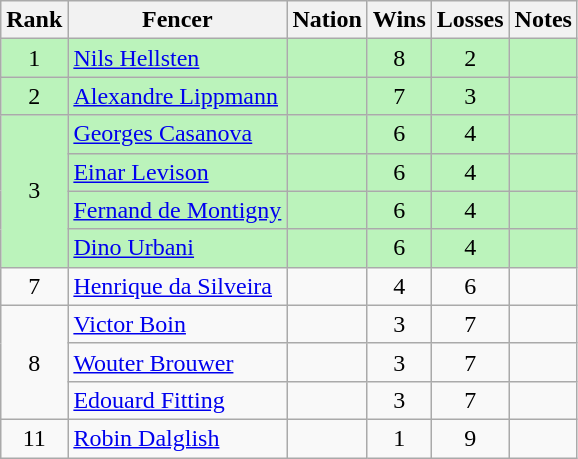<table class="wikitable sortable" style="text-align:center">
<tr>
<th>Rank</th>
<th>Fencer</th>
<th>Nation</th>
<th>Wins</th>
<th>Losses</th>
<th>Notes</th>
</tr>
<tr bgcolor=bbf3bb>
<td>1</td>
<td align=left><a href='#'>Nils Hellsten</a></td>
<td align=left></td>
<td>8</td>
<td>2</td>
<td></td>
</tr>
<tr bgcolor=bbf3bb>
<td>2</td>
<td align=left><a href='#'>Alexandre Lippmann</a></td>
<td align=left></td>
<td>7</td>
<td>3</td>
<td></td>
</tr>
<tr bgcolor=bbf3bb>
<td rowspan=4>3</td>
<td align=left><a href='#'>Georges Casanova</a></td>
<td align=left></td>
<td>6</td>
<td>4</td>
<td></td>
</tr>
<tr bgcolor=bbf3bb>
<td align=left><a href='#'>Einar Levison</a></td>
<td align=left></td>
<td>6</td>
<td>4</td>
<td></td>
</tr>
<tr bgcolor=bbf3bb>
<td align=left><a href='#'>Fernand de Montigny</a></td>
<td align=left></td>
<td>6</td>
<td>4</td>
<td></td>
</tr>
<tr bgcolor=bbf3bb>
<td align=left><a href='#'>Dino Urbani</a></td>
<td align=left></td>
<td>6</td>
<td>4</td>
<td></td>
</tr>
<tr>
<td>7</td>
<td align=left><a href='#'>Henrique da Silveira</a></td>
<td align=left></td>
<td>4</td>
<td>6</td>
<td></td>
</tr>
<tr>
<td rowspan=3>8</td>
<td align=left><a href='#'>Victor Boin</a></td>
<td align=left></td>
<td>3</td>
<td>7</td>
<td></td>
</tr>
<tr>
<td align=left><a href='#'>Wouter Brouwer</a></td>
<td align=left></td>
<td>3</td>
<td>7</td>
<td></td>
</tr>
<tr>
<td align=left><a href='#'>Edouard Fitting</a></td>
<td align=left></td>
<td>3</td>
<td>7</td>
<td></td>
</tr>
<tr>
<td>11</td>
<td align=left><a href='#'>Robin Dalglish</a></td>
<td align=left></td>
<td>1</td>
<td>9</td>
<td></td>
</tr>
</table>
